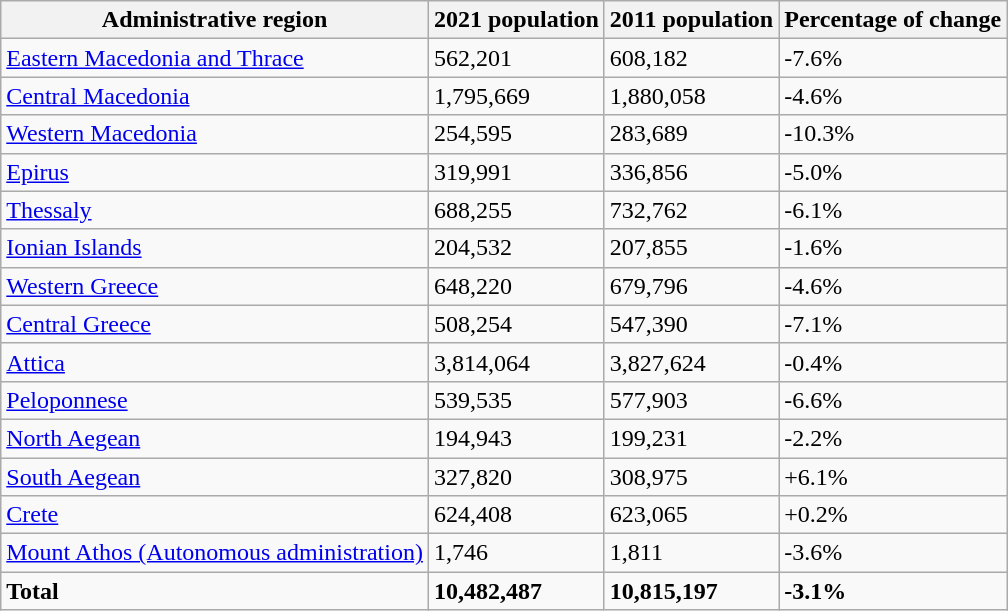<table class="wikitable">
<tr>
<th>Administrative region</th>
<th>2021 population</th>
<th>2011 population</th>
<th>Percentage of change</th>
</tr>
<tr>
<td><a href='#'>Eastern Macedonia and Thrace</a></td>
<td>562,201</td>
<td>608,182</td>
<td>-7.6%</td>
</tr>
<tr>
<td><a href='#'>Central Macedonia</a></td>
<td>1,795,669</td>
<td>1,880,058</td>
<td>-4.6%</td>
</tr>
<tr>
<td><a href='#'>Western Macedonia</a></td>
<td>254,595</td>
<td>283,689</td>
<td>-10.3%</td>
</tr>
<tr>
<td><a href='#'>Epirus</a></td>
<td>319,991</td>
<td>336,856</td>
<td>-5.0%</td>
</tr>
<tr>
<td><a href='#'>Thessaly</a></td>
<td>688,255</td>
<td>732,762</td>
<td>-6.1%</td>
</tr>
<tr>
<td><a href='#'>Ionian Islands</a></td>
<td>204,532</td>
<td>207,855</td>
<td>-1.6%</td>
</tr>
<tr>
<td><a href='#'>Western Greece</a></td>
<td>648,220</td>
<td>679,796</td>
<td>-4.6%</td>
</tr>
<tr>
<td><a href='#'>Central Greece</a></td>
<td>508,254</td>
<td>547,390</td>
<td>-7.1%</td>
</tr>
<tr>
<td><a href='#'>Attica</a></td>
<td>3,814,064</td>
<td>3,827,624</td>
<td>-0.4%</td>
</tr>
<tr>
<td><a href='#'>Peloponnese</a></td>
<td>539,535</td>
<td>577,903</td>
<td>-6.6%</td>
</tr>
<tr>
<td><a href='#'>North Aegean</a></td>
<td>194,943</td>
<td>199,231</td>
<td>-2.2%</td>
</tr>
<tr>
<td><a href='#'>South Aegean</a></td>
<td>327,820</td>
<td>308,975</td>
<td>+6.1%</td>
</tr>
<tr>
<td><a href='#'>Crete</a></td>
<td>624,408</td>
<td>623,065</td>
<td>+0.2%</td>
</tr>
<tr>
<td><a href='#'>Mount Athos (Autonomous administration)</a></td>
<td>1,746</td>
<td>1,811</td>
<td>-3.6%</td>
</tr>
<tr>
<td><strong>Total</strong></td>
<td><strong>10,482,487</strong></td>
<td><strong>10,815,197</strong></td>
<td><strong>-3.1%</strong></td>
</tr>
</table>
